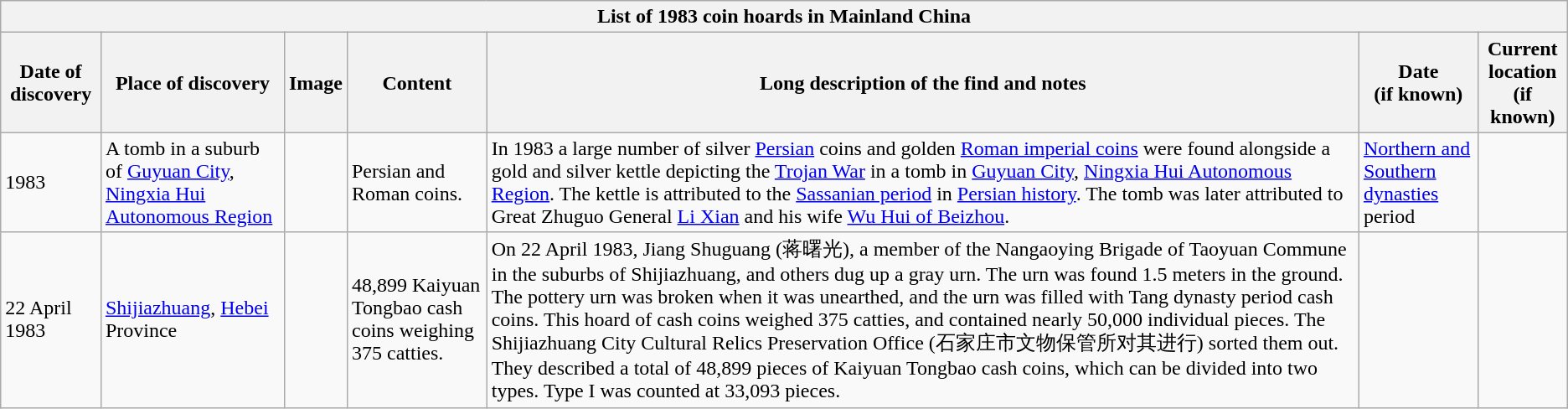<table class="wikitable" style="font-size: 100%">
<tr>
<th colspan=7>List of 1983 coin hoards in Mainland China</th>
</tr>
<tr>
<th>Date of discovery</th>
<th>Place of discovery</th>
<th>Image</th>
<th>Content</th>
<th>Long description of the find and notes</th>
<th>Date<br>(if known)</th>
<th>Current location<br>(if known)</th>
</tr>
<tr>
<td>1983</td>
<td>A tomb in a suburb of <a href='#'>Guyuan City</a>, <a href='#'>Ningxia Hui Autonomous Region</a></td>
<td></td>
<td>Persian and Roman coins.</td>
<td>In 1983 a large number of silver <a href='#'>Persian</a> coins and golden <a href='#'>Roman imperial coins</a> were found alongside a gold and silver kettle depicting the <a href='#'>Trojan War</a> in a tomb in <a href='#'>Guyuan City</a>, <a href='#'>Ningxia Hui Autonomous Region</a>. The kettle is attributed to the <a href='#'>Sassanian period</a> in <a href='#'>Persian history</a>. The tomb was later attributed to Great Zhuguo General <a href='#'>Li Xian</a> and his wife <a href='#'>Wu Hui of Beizhou</a>.</td>
<td><a href='#'>Northern and Southern dynasties</a> period</td>
<td></td>
</tr>
<tr>
<td>22 April 1983</td>
<td><a href='#'>Shijiazhuang</a>, <a href='#'>Hebei</a> Province</td>
<td></td>
<td>48,899 Kaiyuan Tongbao cash coins weighing 375 catties.</td>
<td>On 22 April 1983, Jiang Shuguang (蒋曙光), a member of the Nangaoying Brigade of Taoyuan Commune in the suburbs of Shijiazhuang, and others dug up a gray urn. The urn was found 1.5 meters in the ground. The pottery urn was broken when it was unearthed, and the urn was filled with Tang dynasty period cash coins. This hoard of cash coins weighed 375 catties, and contained nearly 50,000 individual pieces. The Shijiazhuang City Cultural Relics Preservation Office (石家庄市文物保管所对其进行) sorted them out. They described a total of 48,899 pieces of Kaiyuan Tongbao cash coins, which can be divided into two types. Type I was counted at 33,093 pieces.</td>
<td></td>
<td></td>
</tr>
</table>
